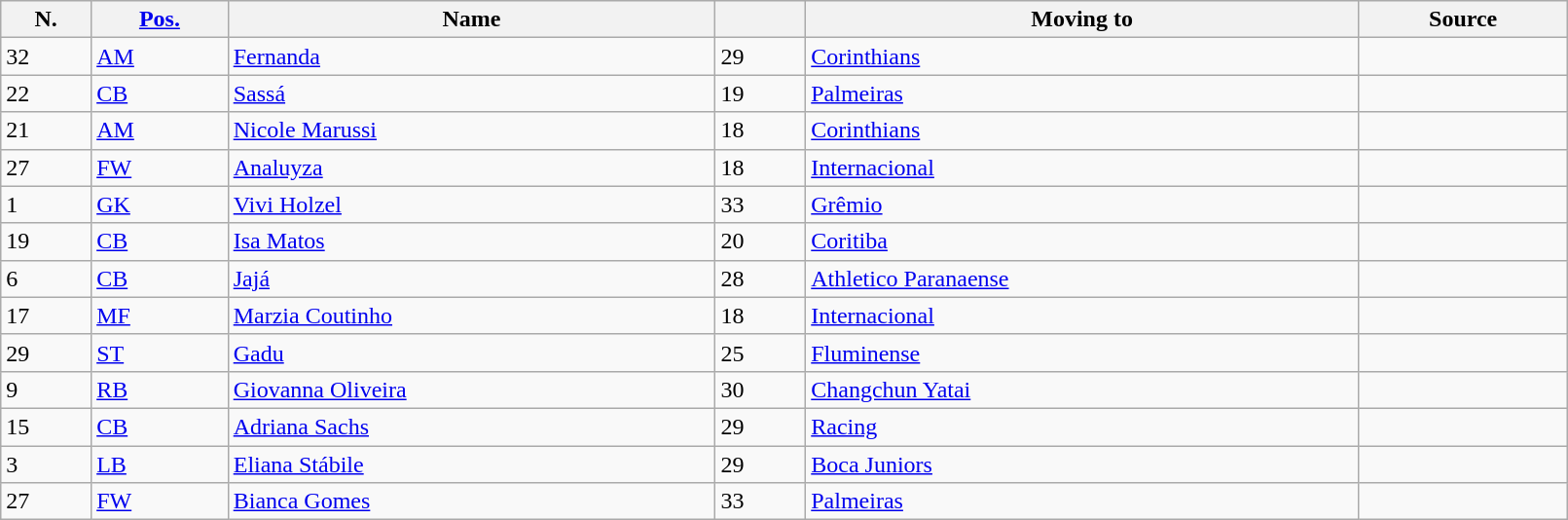<table class="wikitable sortable" style="width:85%; text-align:center; text-align:left;">
<tr>
<th>N.</th>
<th><a href='#'>Pos.</a></th>
<th>Name</th>
<th></th>
<th>Moving to</th>
<th>Source</th>
</tr>
<tr>
<td>32</td>
<td><a href='#'>AM</a></td>
<td style="text-align:left;"> <a href='#'>Fernanda</a></td>
<td>29</td>
<td style="text-align:left;"><a href='#'>Corinthians</a></td>
<td></td>
</tr>
<tr>
<td>22</td>
<td><a href='#'>CB</a></td>
<td style="text-align:left;"> <a href='#'>Sassá</a></td>
<td>19</td>
<td style="text-align:left;"><a href='#'>Palmeiras</a></td>
<td></td>
</tr>
<tr>
<td>21</td>
<td><a href='#'>AM</a></td>
<td style="text-align:left;"> <a href='#'>Nicole Marussi</a></td>
<td>18</td>
<td style="text-align:left;"><a href='#'>Corinthians</a></td>
<td></td>
</tr>
<tr>
<td>27</td>
<td><a href='#'>FW</a></td>
<td style="text-align:left;"> <a href='#'>Analuyza</a></td>
<td>18</td>
<td style="text-align:left;"><a href='#'>Internacional</a></td>
<td></td>
</tr>
<tr>
<td>1</td>
<td><a href='#'>GK</a></td>
<td style="text-align:left;"> <a href='#'>Vivi Holzel</a></td>
<td>33</td>
<td style="text-align:left;"><a href='#'>Grêmio</a></td>
<td></td>
</tr>
<tr>
<td>19</td>
<td><a href='#'>CB</a></td>
<td style="text-align:left;"> <a href='#'>Isa Matos</a></td>
<td>20</td>
<td style="text-align:left;"><a href='#'>Coritiba</a></td>
<td></td>
</tr>
<tr>
<td>6</td>
<td><a href='#'>CB</a></td>
<td style="text-align:left;"> <a href='#'>Jajá</a></td>
<td>28</td>
<td style="text-align:left;"><a href='#'>Athletico Paranaense</a></td>
<td></td>
</tr>
<tr>
<td>17</td>
<td><a href='#'>MF</a></td>
<td style="text-align:left;"> <a href='#'>Marzia Coutinho</a></td>
<td>18</td>
<td style="text-align:left;"><a href='#'>Internacional</a></td>
<td></td>
</tr>
<tr>
<td>29</td>
<td><a href='#'>ST</a></td>
<td style="text-align:left;"> <a href='#'>Gadu</a></td>
<td>25</td>
<td style="text-align:left;"><a href='#'>Fluminense</a></td>
<td></td>
</tr>
<tr>
<td>9</td>
<td><a href='#'>RB</a></td>
<td style="text-align:left;"> <a href='#'>Giovanna Oliveira</a></td>
<td>30</td>
<td style="text-align:left;"><a href='#'>Changchun Yatai</a> </td>
<td></td>
</tr>
<tr>
<td>15</td>
<td><a href='#'>CB</a></td>
<td style="text-align:left;"> <a href='#'>Adriana Sachs</a></td>
<td>29</td>
<td style="text-align:left;"><a href='#'>Racing</a> </td>
<td></td>
</tr>
<tr>
<td>3</td>
<td><a href='#'>LB</a></td>
<td style="text-align:left;"> <a href='#'>Eliana Stábile</a></td>
<td>29</td>
<td style="text-align:left;"><a href='#'>Boca Juniors</a> </td>
<td></td>
</tr>
<tr>
<td>27</td>
<td><a href='#'>FW</a></td>
<td style="text-align:left;"> <a href='#'>Bianca Gomes</a></td>
<td>33</td>
<td style="text-align:left;"><a href='#'>Palmeiras</a></td>
<td></td>
</tr>
</table>
